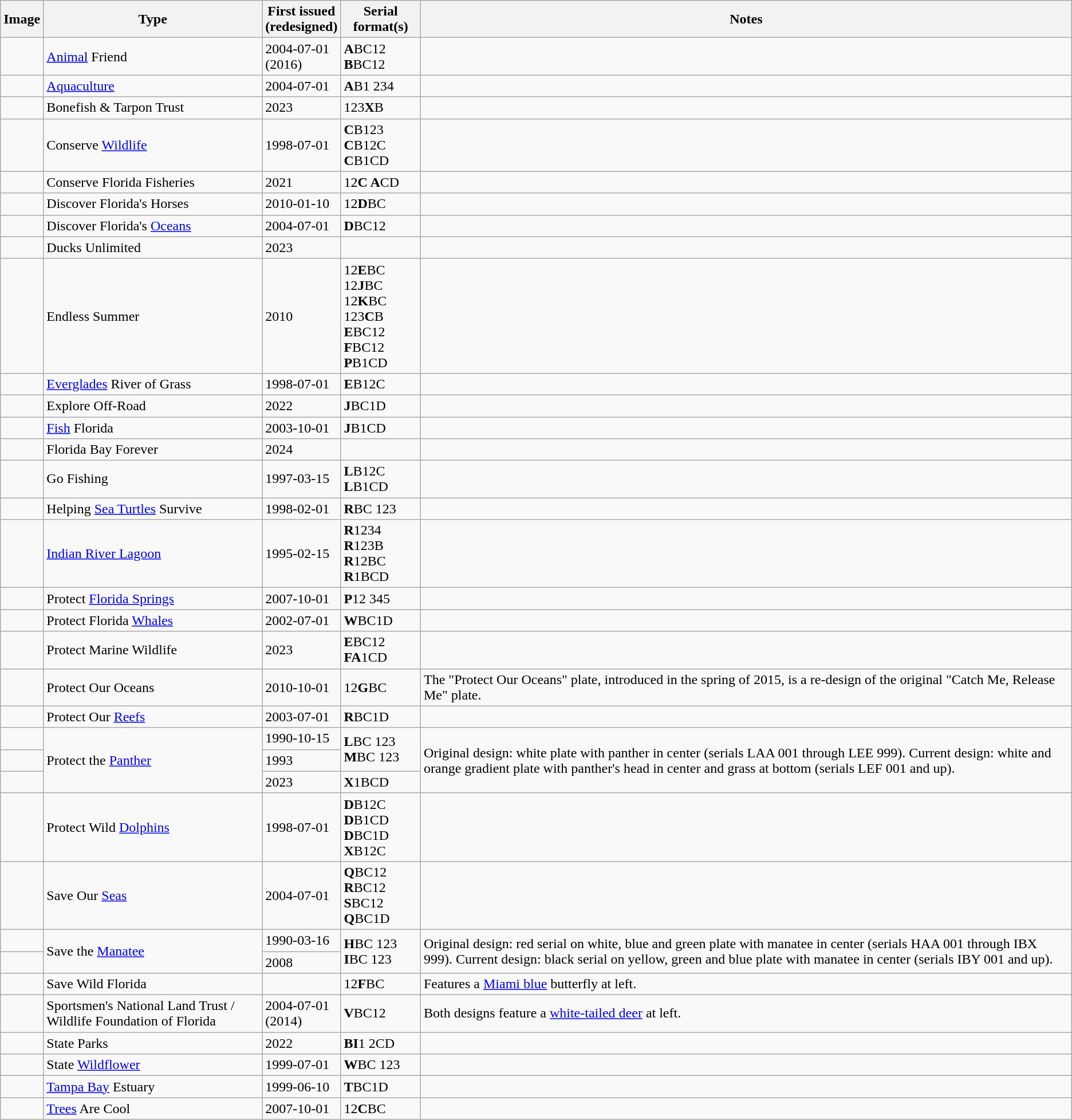<table class="wikitable">
<tr>
<th>Image</th>
<th>Type</th>
<th>First issued<br>(redesigned)</th>
<th>Serial format(s)</th>
<th>Notes</th>
</tr>
<tr>
<td></td>
<td><a href='#'>Animal</a> Friend</td>
<td>2004-07-01<br>(2016)</td>
<td><strong>A</strong>BC12<br><strong>B</strong>BC12</td>
<td></td>
</tr>
<tr>
<td></td>
<td><a href='#'>Aquaculture</a></td>
<td>2004-07-01</td>
<td><strong>A</strong>B1 234</td>
<td></td>
</tr>
<tr>
<td></td>
<td>Bonefish & Tarpon Trust</td>
<td>2023</td>
<td>123<strong>X</strong>B</td>
<td></td>
</tr>
<tr>
<td></td>
<td>Conserve <a href='#'>Wildlife</a></td>
<td>1998-07-01</td>
<td><strong>C</strong>B123<br><strong>C</strong>B12C<br><strong>C</strong>B1CD</td>
<td></td>
</tr>
<tr>
<td></td>
<td>Conserve Florida Fisheries</td>
<td>2021</td>
<td>12<strong>C A</strong>CD</td>
<td></td>
</tr>
<tr>
<td></td>
<td>Discover Florida's Horses</td>
<td>2010-01-10</td>
<td>12<strong>D</strong>BC</td>
<td></td>
</tr>
<tr>
<td></td>
<td>Discover Florida's <a href='#'>Oceans</a></td>
<td>2004-07-01</td>
<td><strong>D</strong>BC12</td>
<td></td>
</tr>
<tr>
<td></td>
<td>Ducks Unlimited</td>
<td>2023</td>
<td></td>
<td></td>
</tr>
<tr>
<td></td>
<td>Endless Summer</td>
<td>2010</td>
<td>12<strong>E</strong>BC<br>12<strong>J</strong>BC<br>12<strong>K</strong>BC<br>123<strong>C</strong>B<br><strong>E</strong>BC12<br><strong>F</strong>BC12<br><strong>P</strong>B1CD</td>
<td></td>
</tr>
<tr>
<td></td>
<td><a href='#'>Everglades</a> River of Grass</td>
<td>1998-07-01</td>
<td><strong>E</strong>B12C</td>
<td></td>
</tr>
<tr>
<td></td>
<td>Explore Off-Road</td>
<td>2022</td>
<td><strong>J</strong>BC1D</td>
<td></td>
</tr>
<tr>
<td></td>
<td><a href='#'>Fish</a> Florida</td>
<td>2003-10-01</td>
<td><strong>J</strong>B1CD</td>
<td></td>
</tr>
<tr>
<td></td>
<td>Florida Bay Forever</td>
<td>2024</td>
<td></td>
<td></td>
</tr>
<tr>
<td></td>
<td>Go Fishing</td>
<td>1997-03-15</td>
<td><strong>L</strong>B12C<br><strong>L</strong>B1CD</td>
<td></td>
</tr>
<tr>
<td></td>
<td>Helping <a href='#'>Sea Turtles</a> Survive</td>
<td>1998-02-01</td>
<td><strong>R</strong>BC 123</td>
<td></td>
</tr>
<tr>
<td></td>
<td><a href='#'>Indian River Lagoon</a></td>
<td>1995-02-15</td>
<td><strong>R</strong>1234<br><strong>R</strong>123B<br><strong>R</strong>12BC<br><strong>R</strong>1BCD</td>
<td></td>
</tr>
<tr>
<td></td>
<td>Protect <a href='#'>Florida Springs</a></td>
<td>2007-10-01</td>
<td><strong>P</strong>12 345</td>
<td></td>
</tr>
<tr>
<td></td>
<td>Protect Florida <a href='#'>Whales</a></td>
<td>2002-07-01</td>
<td><strong>W</strong>BC1D</td>
<td></td>
</tr>
<tr>
<td></td>
<td>Protect Marine Wildlife</td>
<td>2023</td>
<td><strong>E</strong>BC12<br><strong>FA</strong>1CD</td>
<td></td>
</tr>
<tr>
<td></td>
<td>Protect Our Oceans</td>
<td>2010-10-01</td>
<td>12<strong>G</strong>BC</td>
<td>The "Protect Our Oceans" plate, introduced in the spring of 2015, is a re-design of the original "Catch Me, Release Me" plate.</td>
</tr>
<tr>
<td></td>
<td>Protect Our <a href='#'>Reefs</a></td>
<td>2003-07-01</td>
<td><strong>R</strong>BC1D</td>
<td></td>
</tr>
<tr>
<td></td>
<td rowspan="3">Protect the <a href='#'>Panther</a></td>
<td>1990-10-15</td>
<td rowspan="2"><strong>L</strong>BC 123<br><strong>M</strong>BC 123</td>
<td rowspan="3">Original design: white plate with panther in center (serials LAA 001 through LEE 999). Current design: white and orange gradient plate with panther's head in center and grass at bottom (serials LEF 001 and up).</td>
</tr>
<tr>
<td></td>
<td>1993</td>
</tr>
<tr>
<td></td>
<td>2023</td>
<td><strong>X</strong>1BCD</td>
</tr>
<tr>
<td></td>
<td>Protect Wild <a href='#'>Dolphins</a></td>
<td>1998-07-01</td>
<td><strong>D</strong>B12C<br><strong>D</strong>B1CD<br><strong>D</strong>BC1D<br><strong>X</strong>B12C</td>
<td></td>
</tr>
<tr>
<td></td>
<td>Save Our <a href='#'>Seas</a></td>
<td>2004-07-01</td>
<td><strong>Q</strong>BC12<br><strong>R</strong>BC12<br><strong>S</strong>BC12<br><strong>Q</strong>BC1D</td>
<td></td>
</tr>
<tr>
<td></td>
<td rowspan="2">Save the <a href='#'>Manatee</a></td>
<td>1990-03-16</td>
<td rowspan="2"><strong>H</strong>BC 123<br><strong>I</strong>BC 123</td>
<td rowspan="2">Original design: red serial on white, blue and green plate with manatee in center (serials HAA 001 through IBX 999). Current design: black serial on yellow, green and blue plate with manatee in center (serials IBY 001 and up).</td>
</tr>
<tr>
<td></td>
<td>2008</td>
</tr>
<tr>
<td></td>
<td>Save Wild Florida</td>
<td></td>
<td>12<strong>F</strong>BC</td>
<td>Features a <a href='#'>Miami blue</a> butterfly at left.</td>
</tr>
<tr>
<td></td>
<td>Sportsmen's National Land Trust / Wildlife Foundation of Florida</td>
<td>2004-07-01<br>(2014)</td>
<td><strong>V</strong>BC12</td>
<td>Both designs feature a <a href='#'>white-tailed deer</a> at left.</td>
</tr>
<tr>
<td></td>
<td>State Parks</td>
<td>2022</td>
<td><strong>BI</strong>1 2CD</td>
<td></td>
</tr>
<tr>
<td></td>
<td>State <a href='#'>Wildflower</a></td>
<td>1999-07-01</td>
<td><strong>W</strong>BC 123</td>
<td></td>
</tr>
<tr>
<td></td>
<td><a href='#'>Tampa Bay</a> Estuary</td>
<td>1999-06-10</td>
<td><strong>T</strong>BC1D</td>
<td></td>
</tr>
<tr>
<td></td>
<td><a href='#'>Trees</a> Are Cool</td>
<td>2007-10-01</td>
<td>12<strong>C</strong>BC</td>
<td></td>
</tr>
</table>
